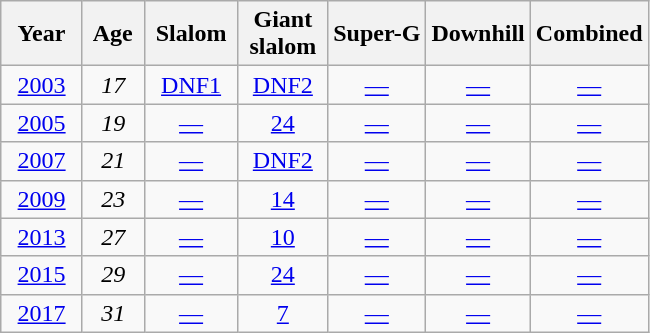<table class=wikitable style="text-align:center">
<tr>
<th>  Year  </th>
<th> Age </th>
<th> Slalom </th>
<th> Giant <br> slalom </th>
<th>Super-G</th>
<th>Downhill</th>
<th>Combined</th>
</tr>
<tr>
<td><a href='#'>2003</a></td>
<td><em>17</em></td>
<td><a href='#'>DNF1</a></td>
<td><a href='#'>DNF2</a></td>
<td><a href='#'>—</a></td>
<td><a href='#'>—</a></td>
<td><a href='#'>—</a></td>
</tr>
<tr>
<td><a href='#'>2005</a></td>
<td><em>19</em></td>
<td><a href='#'>—</a></td>
<td><a href='#'>24</a></td>
<td><a href='#'>—</a></td>
<td><a href='#'>—</a></td>
<td><a href='#'>—</a></td>
</tr>
<tr>
<td><a href='#'>2007</a></td>
<td><em>21</em></td>
<td><a href='#'>—</a></td>
<td><a href='#'>DNF2</a></td>
<td><a href='#'>—</a></td>
<td><a href='#'>—</a></td>
<td><a href='#'>—</a></td>
</tr>
<tr>
<td><a href='#'>2009</a></td>
<td><em>23</em></td>
<td><a href='#'>—</a></td>
<td><a href='#'>14</a></td>
<td><a href='#'>—</a></td>
<td><a href='#'>—</a></td>
<td><a href='#'>—</a></td>
</tr>
<tr>
<td><a href='#'>2013</a></td>
<td><em>27</em></td>
<td><a href='#'>—</a></td>
<td><a href='#'>10</a></td>
<td><a href='#'>—</a></td>
<td><a href='#'>—</a></td>
<td><a href='#'>—</a></td>
</tr>
<tr>
<td><a href='#'>2015</a></td>
<td><em>29</em></td>
<td><a href='#'>—</a></td>
<td><a href='#'>24</a></td>
<td><a href='#'>—</a></td>
<td><a href='#'>—</a></td>
<td><a href='#'>—</a></td>
</tr>
<tr>
<td><a href='#'>2017</a></td>
<td><em>31</em></td>
<td><a href='#'>—</a></td>
<td><a href='#'>7</a></td>
<td><a href='#'>—</a></td>
<td><a href='#'>—</a></td>
<td><a href='#'>—</a></td>
</tr>
</table>
